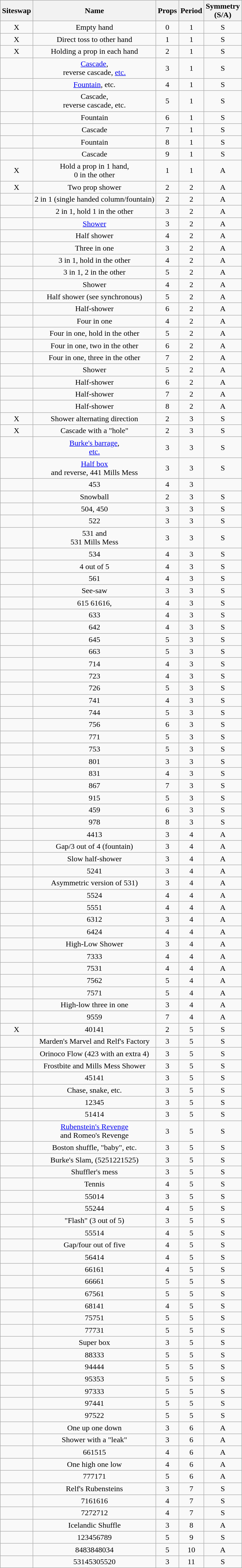<table class="wikitable sortable" style="font-size:100%;text-align:center;">
<tr>
<th>Siteswap</th>
<th>Name</th>
<th>Props</th>
<th>Period</th>
<th>Symmetry<br> (S/A)</th>
</tr>
<tr>
<td>X</td>
<td>Empty hand</td>
<td>0</td>
<td>1</td>
<td>S</td>
</tr>
<tr>
<td>X</td>
<td>Direct toss to other hand</td>
<td>1</td>
<td>1</td>
<td>S</td>
</tr>
<tr>
<td>X</td>
<td>Holding a prop in each hand</td>
<td>2</td>
<td>1</td>
<td>S</td>
</tr>
<tr>
<td></td>
<td><a href='#'>Cascade</a>, <br> reverse cascade, <a href='#'>etc.</a></td>
<td>3</td>
<td>1</td>
<td>S</td>
</tr>
<tr>
<td></td>
<td><a href='#'>Fountain</a>, etc.</td>
<td>4</td>
<td>1</td>
<td>S</td>
</tr>
<tr>
<td></td>
<td>Cascade, <br>reverse cascade, etc.</td>
<td>5</td>
<td>1</td>
<td>S</td>
</tr>
<tr>
<td></td>
<td>Fountain</td>
<td>6</td>
<td>1</td>
<td>S</td>
</tr>
<tr>
<td></td>
<td>Cascade</td>
<td>7</td>
<td>1</td>
<td>S</td>
</tr>
<tr>
<td></td>
<td>Fountain</td>
<td>8</td>
<td>1</td>
<td>S</td>
</tr>
<tr>
<td></td>
<td>Cascade</td>
<td>9</td>
<td>1</td>
<td>S</td>
</tr>
<tr>
<td>X</td>
<td>Hold a prop in 1 hand,<br> 0 in the other</td>
<td>1</td>
<td>1</td>
<td>A</td>
</tr>
<tr>
<td>X</td>
<td>Two prop shower</td>
<td>2</td>
<td>2</td>
<td>A</td>
</tr>
<tr>
<td></td>
<td>2 in 1 (single handed column/fountain)</td>
<td>2</td>
<td>2</td>
<td>A</td>
</tr>
<tr>
<td></td>
<td>2 in 1, hold 1 in the other</td>
<td>3</td>
<td>2</td>
<td>A</td>
</tr>
<tr>
<td></td>
<td><a href='#'>Shower</a></td>
<td>3</td>
<td>2</td>
<td>A</td>
</tr>
<tr>
<td></td>
<td>Half shower</td>
<td>4</td>
<td>2</td>
<td>A</td>
</tr>
<tr>
<td></td>
<td>Three in one</td>
<td>3</td>
<td>2</td>
<td>A</td>
</tr>
<tr>
<td></td>
<td>3 in 1, hold in the other</td>
<td>4</td>
<td>2</td>
<td>A</td>
</tr>
<tr>
<td></td>
<td>3 in 1, 2 in the other</td>
<td>5</td>
<td>2</td>
<td>A</td>
</tr>
<tr>
<td></td>
<td>Shower</td>
<td>4</td>
<td>2</td>
<td>A</td>
</tr>
<tr>
<td></td>
<td>Half shower (see synchronous)</td>
<td>5</td>
<td>2</td>
<td>A</td>
</tr>
<tr>
<td></td>
<td>Half-shower</td>
<td>6</td>
<td>2</td>
<td>A</td>
</tr>
<tr>
<td></td>
<td>Four in one</td>
<td>4</td>
<td>2</td>
<td>A</td>
</tr>
<tr>
<td></td>
<td>Four in one, hold in the other</td>
<td>5</td>
<td>2</td>
<td>A</td>
</tr>
<tr>
<td></td>
<td>Four in one, two in the other</td>
<td>6</td>
<td>2</td>
<td>A</td>
</tr>
<tr>
<td></td>
<td>Four in one, three in the other</td>
<td>7</td>
<td>2</td>
<td>A</td>
</tr>
<tr>
<td></td>
<td>Shower</td>
<td>5</td>
<td>2</td>
<td>A</td>
</tr>
<tr>
<td></td>
<td>Half-shower</td>
<td>6</td>
<td>2</td>
<td>A</td>
</tr>
<tr>
<td></td>
<td>Half-shower</td>
<td>7</td>
<td>2</td>
<td>A</td>
</tr>
<tr>
<td></td>
<td>Half-shower</td>
<td>8</td>
<td>2</td>
<td>A</td>
</tr>
<tr>
<td>X</td>
<td>Shower alternating direction</td>
<td>2</td>
<td>3</td>
<td>S</td>
</tr>
<tr>
<td>X</td>
<td>Cascade with a "hole"</td>
<td>2</td>
<td>3</td>
<td>S</td>
</tr>
<tr>
<td></td>
<td><a href='#'>Burke's barrage</a>,<br> <a href='#'>etc.</a></td>
<td>3</td>
<td>3</td>
<td>S</td>
</tr>
<tr>
<td></td>
<td><a href='#'>Half box</a> <br> and reverse, 441 Mills Mess</td>
<td>3</td>
<td>3</td>
<td>S</td>
</tr>
<tr>
<td></td>
<td>453</td>
<td>4</td>
<td>3</td>
<td></td>
</tr>
<tr>
<td></td>
<td>Snowball</td>
<td>2</td>
<td>3</td>
<td>S</td>
</tr>
<tr>
<td></td>
<td>504, 450</td>
<td>3</td>
<td>3</td>
<td>S</td>
</tr>
<tr>
<td></td>
<td>522</td>
<td>3</td>
<td>3</td>
<td>S</td>
</tr>
<tr>
<td></td>
<td>531 and <br>531 Mills Mess</td>
<td>3</td>
<td>3</td>
<td>S</td>
</tr>
<tr>
<td></td>
<td>534</td>
<td>4</td>
<td>3</td>
<td>S</td>
</tr>
<tr>
<td></td>
<td>4 out of 5</td>
<td>4</td>
<td>3</td>
<td>S</td>
</tr>
<tr>
<td></td>
<td>561</td>
<td>4</td>
<td>3</td>
<td>S</td>
</tr>
<tr>
<td></td>
<td>See-saw</td>
<td>3</td>
<td>3</td>
<td>S</td>
</tr>
<tr>
<td></td>
<td>615 61616,</td>
<td>4</td>
<td>3</td>
<td>S</td>
</tr>
<tr>
<td></td>
<td>633</td>
<td>4</td>
<td>3</td>
<td>S</td>
</tr>
<tr>
<td></td>
<td>642</td>
<td>4</td>
<td>3</td>
<td>S</td>
</tr>
<tr>
<td></td>
<td>645</td>
<td>5</td>
<td>3</td>
<td>S</td>
</tr>
<tr>
<td></td>
<td>663</td>
<td>5</td>
<td>3</td>
<td>S</td>
</tr>
<tr>
<td></td>
<td>714</td>
<td>4</td>
<td>3</td>
<td>S</td>
</tr>
<tr>
<td></td>
<td>723</td>
<td>4</td>
<td>3</td>
<td>S</td>
</tr>
<tr>
<td></td>
<td>726</td>
<td>5</td>
<td>3</td>
<td>S</td>
</tr>
<tr>
<td></td>
<td>741</td>
<td>4</td>
<td>3</td>
<td>S</td>
</tr>
<tr>
<td></td>
<td>744</td>
<td>5</td>
<td>3</td>
<td>S</td>
</tr>
<tr>
<td></td>
<td>756</td>
<td>6</td>
<td>3</td>
<td>S</td>
</tr>
<tr>
<td></td>
<td>771</td>
<td>5</td>
<td>3</td>
<td>S</td>
</tr>
<tr>
<td></td>
<td>753</td>
<td>5</td>
<td>3</td>
<td>S</td>
</tr>
<tr>
<td></td>
<td>801</td>
<td>3</td>
<td>3</td>
<td>S</td>
</tr>
<tr>
<td></td>
<td>831</td>
<td>4</td>
<td>3</td>
<td>S</td>
</tr>
<tr>
<td></td>
<td>867</td>
<td>7</td>
<td>3</td>
<td>S</td>
</tr>
<tr>
<td></td>
<td>915</td>
<td>5</td>
<td>3</td>
<td>S</td>
</tr>
<tr>
<td></td>
<td>459</td>
<td>6</td>
<td>3</td>
<td>S</td>
</tr>
<tr>
<td></td>
<td>978</td>
<td>8</td>
<td>3</td>
<td>S</td>
</tr>
<tr>
<td></td>
<td>4413</td>
<td>3</td>
<td>4</td>
<td>A</td>
</tr>
<tr>
<td></td>
<td>Gap/3 out of 4 (fountain)</td>
<td>3</td>
<td>4</td>
<td>A</td>
</tr>
<tr>
<td></td>
<td>Slow half-shower</td>
<td>3</td>
<td>4</td>
<td>A</td>
</tr>
<tr>
<td></td>
<td>5241</td>
<td>3</td>
<td>4</td>
<td>A</td>
</tr>
<tr>
<td></td>
<td>Asymmetric version of 531)</td>
<td>3</td>
<td>4</td>
<td>A</td>
</tr>
<tr>
<td></td>
<td>5524</td>
<td>4</td>
<td>4</td>
<td>A</td>
</tr>
<tr>
<td></td>
<td>5551</td>
<td>4</td>
<td>4</td>
<td>A</td>
</tr>
<tr>
<td></td>
<td>6312</td>
<td>3</td>
<td>4</td>
<td>A</td>
</tr>
<tr>
<td></td>
<td>6424</td>
<td>4</td>
<td>4</td>
<td>A</td>
</tr>
<tr>
<td></td>
<td>High-Low Shower</td>
<td>3</td>
<td>4</td>
<td>A</td>
</tr>
<tr>
<td></td>
<td>7333</td>
<td>4</td>
<td>4</td>
<td>A</td>
</tr>
<tr>
<td></td>
<td>7531</td>
<td>4</td>
<td>4</td>
<td>A</td>
</tr>
<tr>
<td></td>
<td>7562</td>
<td>5</td>
<td>4</td>
<td>A</td>
</tr>
<tr>
<td></td>
<td>7571</td>
<td>5</td>
<td>4</td>
<td>A</td>
</tr>
<tr>
<td></td>
<td>High-low three in one</td>
<td>3</td>
<td>4</td>
<td>A</td>
</tr>
<tr>
<td></td>
<td>9559</td>
<td>7</td>
<td>4</td>
<td>A</td>
</tr>
<tr>
<td>X</td>
<td>40141</td>
<td>2</td>
<td>5</td>
<td>S</td>
</tr>
<tr>
<td></td>
<td>Marden's Marvel and Relf's Factory</td>
<td>3</td>
<td>5</td>
<td>S</td>
</tr>
<tr>
<td></td>
<td>Orinoco Flow (423 with an extra 4)</td>
<td>3</td>
<td>5</td>
<td>S</td>
</tr>
<tr>
<td></td>
<td>Frostbite and Mills Mess Shower</td>
<td>3</td>
<td>5</td>
<td>S</td>
</tr>
<tr>
<td></td>
<td>45141</td>
<td>3</td>
<td>5</td>
<td>S</td>
</tr>
<tr>
<td></td>
<td>Chase, snake, etc.</td>
<td>3</td>
<td>5</td>
<td>S</td>
</tr>
<tr>
<td></td>
<td>12345</td>
<td>3</td>
<td>5</td>
<td>S</td>
</tr>
<tr>
<td></td>
<td>51414</td>
<td>3</td>
<td>5</td>
<td>S</td>
</tr>
<tr>
<td></td>
<td><a href='#'>Rubenstein's Revenge</a><br> and Romeo's Revenge</td>
<td>3</td>
<td>5</td>
<td>S</td>
</tr>
<tr>
<td></td>
<td>Boston shuffle, "baby", etc.</td>
<td>3</td>
<td>5</td>
<td>S</td>
</tr>
<tr>
<td></td>
<td>Burke's Slam, (5251221525)</td>
<td>3</td>
<td>5</td>
<td>S</td>
</tr>
<tr>
<td></td>
<td>Shuffler's mess</td>
<td>3</td>
<td>5</td>
<td>S</td>
</tr>
<tr>
<td></td>
<td>Tennis</td>
<td>4</td>
<td>5</td>
<td>S</td>
</tr>
<tr>
<td></td>
<td>55014</td>
<td>3</td>
<td>5</td>
<td>S</td>
</tr>
<tr>
<td></td>
<td>55244</td>
<td>4</td>
<td>5</td>
<td>S</td>
</tr>
<tr>
<td></td>
<td>"Flash" (3 out of 5)</td>
<td>3</td>
<td>5</td>
<td>S</td>
</tr>
<tr>
<td></td>
<td>55514</td>
<td>4</td>
<td>5</td>
<td>S</td>
</tr>
<tr>
<td></td>
<td>Gap/four out of five</td>
<td>4</td>
<td>5</td>
<td>S</td>
</tr>
<tr>
<td></td>
<td>56414</td>
<td>4</td>
<td>5</td>
<td>S</td>
</tr>
<tr>
<td></td>
<td>66161</td>
<td>4</td>
<td>5</td>
<td>S</td>
</tr>
<tr>
<td></td>
<td>66661</td>
<td>5</td>
<td>5</td>
<td>S</td>
</tr>
<tr>
<td></td>
<td>67561</td>
<td>5</td>
<td>5</td>
<td>S</td>
</tr>
<tr>
<td></td>
<td>68141</td>
<td>4</td>
<td>5</td>
<td>S</td>
</tr>
<tr>
<td></td>
<td>75751</td>
<td>5</td>
<td>5</td>
<td>S</td>
</tr>
<tr>
<td></td>
<td>77731</td>
<td>5</td>
<td>5</td>
<td>S</td>
</tr>
<tr>
<td></td>
<td>Super box</td>
<td>3</td>
<td>5</td>
<td>S</td>
</tr>
<tr>
<td></td>
<td>88333</td>
<td>5</td>
<td>5</td>
<td>S</td>
</tr>
<tr>
<td></td>
<td>94444</td>
<td>5</td>
<td>5</td>
<td>S</td>
</tr>
<tr>
<td></td>
<td>95353</td>
<td>5</td>
<td>5</td>
<td>S</td>
</tr>
<tr>
<td></td>
<td>97333</td>
<td>5</td>
<td>5</td>
<td>S</td>
</tr>
<tr>
<td></td>
<td>97441</td>
<td>5</td>
<td>5</td>
<td>S</td>
</tr>
<tr>
<td></td>
<td>97522</td>
<td>5</td>
<td>5</td>
<td>S</td>
</tr>
<tr>
<td></td>
<td>One up one down</td>
<td>3</td>
<td>6</td>
<td>A</td>
</tr>
<tr>
<td></td>
<td>Shower with a "leak"</td>
<td>3</td>
<td>6</td>
<td>A</td>
</tr>
<tr>
<td></td>
<td>661515</td>
<td>4</td>
<td>6</td>
<td>A</td>
</tr>
<tr>
<td></td>
<td>One high one low</td>
<td>4</td>
<td>6</td>
<td>A</td>
</tr>
<tr>
<td></td>
<td>777171</td>
<td>5</td>
<td>6</td>
<td>A</td>
</tr>
<tr>
<td></td>
<td>Relf's Rubensteins</td>
<td>3</td>
<td>7</td>
<td>S</td>
</tr>
<tr>
<td></td>
<td>7161616</td>
<td>4</td>
<td>7</td>
<td>S</td>
</tr>
<tr>
<td></td>
<td>7272712</td>
<td>4</td>
<td>7</td>
<td>S</td>
</tr>
<tr>
<td></td>
<td>Icelandic Shuffle</td>
<td>3</td>
<td>8</td>
<td>A</td>
</tr>
<tr>
<td></td>
<td>123456789</td>
<td>5</td>
<td>9</td>
<td>S</td>
</tr>
<tr>
<td></td>
<td>8483848034</td>
<td>5</td>
<td>10</td>
<td>A</td>
</tr>
<tr>
<td></td>
<td>53145305520</td>
<td>3</td>
<td>11</td>
<td>S</td>
</tr>
</table>
